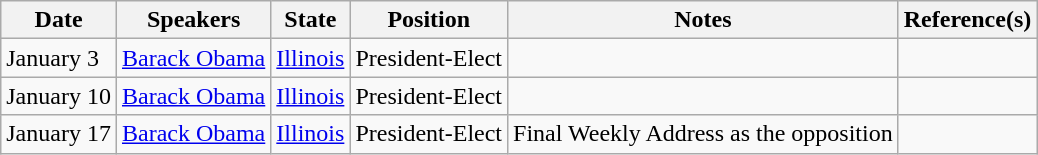<table class="wikitable sortable mw-collapsible mw-collapsed">
<tr>
<th style="text-align: center;">Date</th>
<th style="text-align: center;">Speakers</th>
<th style="text-align: center;">State</th>
<th style="text-align: center;">Position</th>
<th style="text-align: center;">Notes</th>
<th style="text-align: center;">Reference(s)</th>
</tr>
<tr>
<td>January 3</td>
<td><a href='#'>Barack Obama</a></td>
<td><a href='#'>Illinois</a></td>
<td>President-Elect</td>
<td></td>
<td></td>
</tr>
<tr>
<td>January 10</td>
<td><a href='#'>Barack Obama</a></td>
<td><a href='#'>Illinois</a></td>
<td>President-Elect</td>
<td></td>
<td></td>
</tr>
<tr>
<td>January 17</td>
<td><a href='#'>Barack Obama</a></td>
<td><a href='#'>Illinois</a></td>
<td>President-Elect</td>
<td>Final Weekly Address as the opposition</td>
<td></td>
</tr>
</table>
